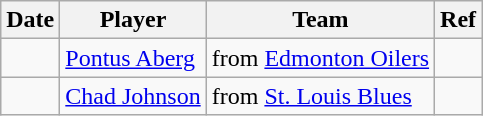<table class="wikitable">
<tr>
<th>Date</th>
<th>Player</th>
<th>Team</th>
<th>Ref</th>
</tr>
<tr>
<td></td>
<td><a href='#'>Pontus Aberg</a></td>
<td>from <a href='#'>Edmonton Oilers</a></td>
<td></td>
</tr>
<tr>
<td></td>
<td><a href='#'>Chad Johnson</a></td>
<td>from <a href='#'>St. Louis Blues</a></td>
<td></td>
</tr>
</table>
